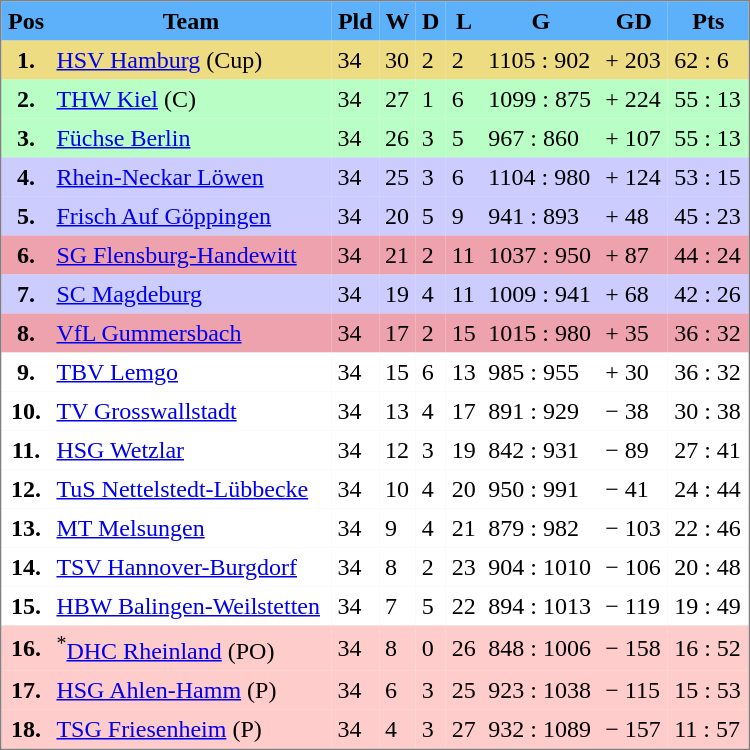<table style="border-style:solid;border-width:1px;border-color:#808080;background-color:#EFEFEF" cellspacing="0" cellpadding="4" width="500px" style="text-align:center">
<tr bgcolor="#5DB0FA">
<th>Pos</th>
<th>Team</th>
<th>Pld</th>
<th>W</th>
<th>D</th>
<th>L</th>
<th>G</th>
<th>GD</th>
<th>Pts</th>
</tr>
<tr bgcolor="#EEDC82">
<th>1.</th>
<td align="left"><a href='#'>HSV Hamburg</a> (Cup)</td>
<td>34</td>
<td>30</td>
<td>2</td>
<td>2</td>
<td>1105 : 902</td>
<td>+ 203</td>
<td>62 : 6</td>
</tr>
<tr bgcolor="#B9FFC5">
<th>2.</th>
<td align="left"><a href='#'>THW Kiel</a> (C)</td>
<td>34</td>
<td>27</td>
<td>1</td>
<td>6</td>
<td>1099 : 875</td>
<td>+ 224</td>
<td>55 : 13</td>
</tr>
<tr bgcolor="#B9FFC5">
<th>3.</th>
<td align="left"><a href='#'>Füchse Berlin</a></td>
<td>34</td>
<td>26</td>
<td>3</td>
<td>5</td>
<td>967 : 860</td>
<td>+ 107</td>
<td>55 : 13</td>
</tr>
<tr bgcolor="#ccccff">
<th>4.</th>
<td align="left"><a href='#'>Rhein-Neckar Löwen</a></td>
<td>34</td>
<td>25</td>
<td>3</td>
<td>6</td>
<td>1104 : 980</td>
<td>+ 124</td>
<td>53 : 15</td>
</tr>
<tr bgcolor="ccccff">
<th>5.</th>
<td align="left"><a href='#'>Frisch Auf Göppingen</a></td>
<td>34</td>
<td>20</td>
<td>5</td>
<td>9</td>
<td>941 : 893</td>
<td>+ 48</td>
<td>45 : 23</td>
</tr>
<tr bgcolor="EEA2AD">
<th>6.</th>
<td align="left"><a href='#'>SG Flensburg-Handewitt</a></td>
<td>34</td>
<td>21</td>
<td>2</td>
<td>11</td>
<td>1037 : 950</td>
<td>+ 87</td>
<td>44 : 24</td>
</tr>
<tr bgcolor="ccccff">
<th>7.</th>
<td align="left"><a href='#'>SC Magdeburg</a></td>
<td>34</td>
<td>19</td>
<td>4</td>
<td>11</td>
<td>1009 : 941</td>
<td>+ 68</td>
<td>42 : 26</td>
</tr>
<tr bgcolor="#EEA2AD">
<th>8.</th>
<td align="left"><a href='#'>VfL Gummersbach</a></td>
<td>34</td>
<td>17</td>
<td>2</td>
<td>15</td>
<td>1015 : 980</td>
<td>+ 35</td>
<td>36 : 32</td>
</tr>
<tr bgcolor="#ffffff">
<th>9.</th>
<td align="left"><a href='#'>TBV Lemgo</a></td>
<td>34</td>
<td>15</td>
<td>6</td>
<td>13</td>
<td>985 : 955</td>
<td>+ 30</td>
<td>36 : 32</td>
</tr>
<tr bgcolor="#ffffff">
<th>10.</th>
<td align="left"><a href='#'>TV Grosswallstadt</a></td>
<td>34</td>
<td>13</td>
<td>4</td>
<td>17</td>
<td>891 : 929</td>
<td>− 38</td>
<td>30 : 38</td>
</tr>
<tr bgcolor="#ffffff">
<th>11.</th>
<td align="left"><a href='#'>HSG Wetzlar</a></td>
<td>34</td>
<td>12</td>
<td>3</td>
<td>19</td>
<td>842 : 931</td>
<td>− 89</td>
<td>27 : 41</td>
</tr>
<tr bgcolor="#ffffff">
<th>12.</th>
<td align="left"><a href='#'>TuS Nettelstedt-Lübbecke</a></td>
<td>34</td>
<td>10</td>
<td>4</td>
<td>20</td>
<td>950 : 991</td>
<td>− 41</td>
<td>24 : 44</td>
</tr>
<tr bgcolor="#ffffff">
<th>13.</th>
<td align="left"><a href='#'>MT Melsungen</a></td>
<td>34</td>
<td>9</td>
<td>4</td>
<td>21</td>
<td>879 : 982</td>
<td>− 103</td>
<td>22 : 46</td>
</tr>
<tr bgcolor="#ffffff">
<th>14.</th>
<td align="left"><a href='#'>TSV Hannover-Burgdorf</a></td>
<td>34</td>
<td>8</td>
<td>2</td>
<td>23</td>
<td>904 : 1010</td>
<td>− 106</td>
<td>20 : 48</td>
</tr>
<tr bgcolor="#ffffff">
<th>15.</th>
<td align="left"><a href='#'>HBW Balingen-Weilstetten</a></td>
<td>34</td>
<td>7</td>
<td>5</td>
<td>22</td>
<td>894 : 1013</td>
<td>− 119</td>
<td>19 : 49</td>
</tr>
<tr bgcolor="#ffcccc">
<th>16.</th>
<td align="left"><sup>*</sup><a href='#'>DHC Rheinland</a> (PO)</td>
<td>34</td>
<td>8</td>
<td>0</td>
<td>26</td>
<td>848 : 1006</td>
<td>− 158</td>
<td>16 : 52</td>
</tr>
<tr bgcolor="#ffcccc">
<th>17.</th>
<td align="left"><a href='#'>HSG Ahlen-Hamm</a> (P)</td>
<td>34</td>
<td>6</td>
<td>3</td>
<td>25</td>
<td>923 : 1038</td>
<td>− 115</td>
<td>15 : 53</td>
</tr>
<tr bgcolor="#ffcccc">
<th>18.</th>
<td align="left"><a href='#'>TSG Friesenheim</a> (P)</td>
<td>34</td>
<td>4</td>
<td>3</td>
<td>27</td>
<td>932 : 1089</td>
<td>− 157</td>
<td>11 : 57</td>
</tr>
</table>
